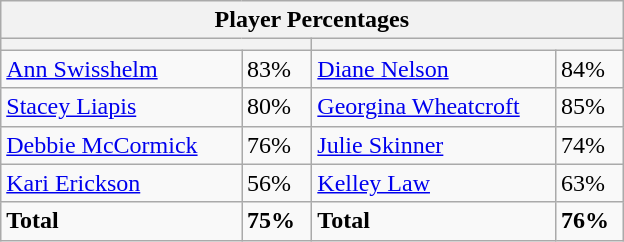<table class=wikitable>
<tr>
<th colspan=4 width=400>Player Percentages</th>
</tr>
<tr>
<th colspan=2 width=200></th>
<th colspan=2 width=200></th>
</tr>
<tr>
<td><a href='#'>Ann Swisshelm</a></td>
<td>83%</td>
<td><a href='#'>Diane Nelson</a></td>
<td>84%</td>
</tr>
<tr>
<td><a href='#'>Stacey Liapis</a></td>
<td>80%</td>
<td><a href='#'>Georgina Wheatcroft</a></td>
<td>85%</td>
</tr>
<tr>
<td><a href='#'>Debbie McCormick</a></td>
<td>76%</td>
<td><a href='#'>Julie Skinner</a></td>
<td>74%</td>
</tr>
<tr>
<td><a href='#'>Kari Erickson</a></td>
<td>56%</td>
<td><a href='#'>Kelley Law</a></td>
<td>63%</td>
</tr>
<tr>
<td><strong>Total</strong></td>
<td><strong>75%</strong></td>
<td><strong>Total</strong></td>
<td><strong>76%</strong></td>
</tr>
</table>
